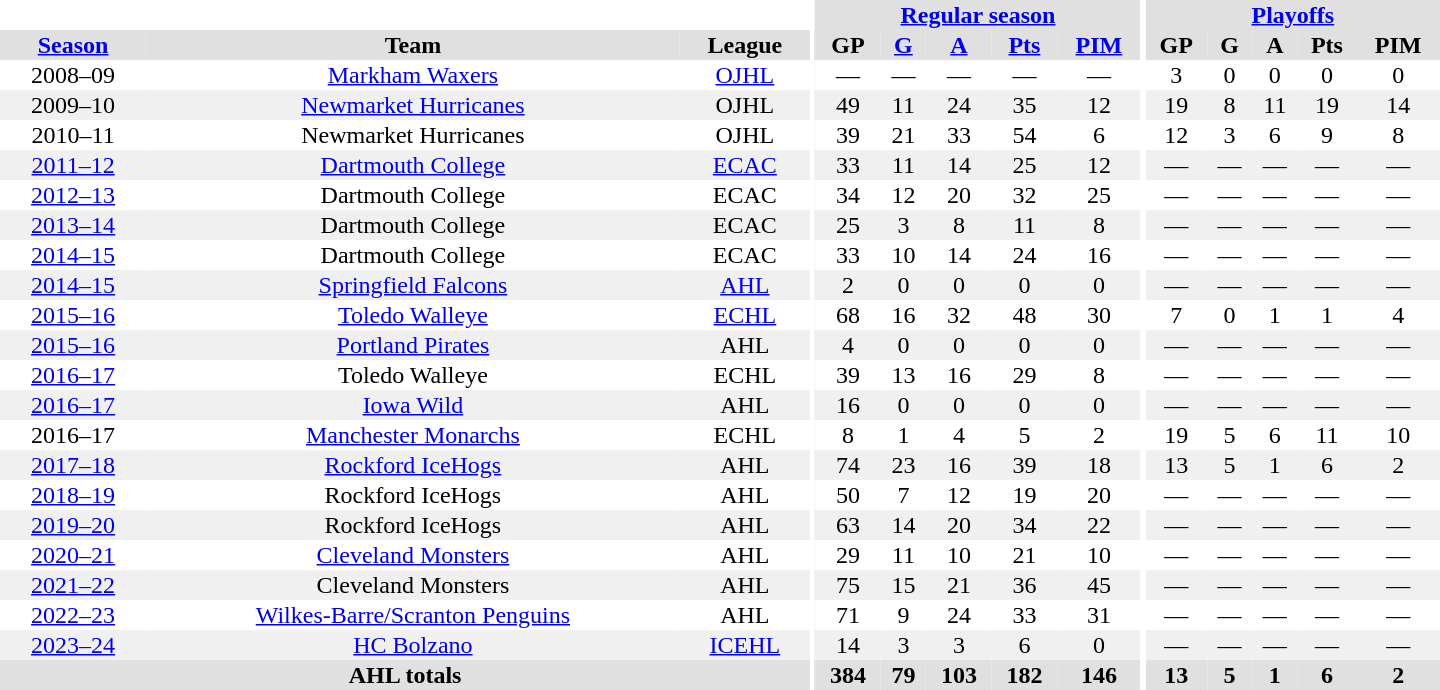<table border="0" cellpadding="1" cellspacing="0" style="text-align:center; width:60em">
<tr bgcolor="#e0e0e0">
<th colspan="3" bgcolor="#ffffff"></th>
<th rowspan="99" bgcolor="#ffffff"></th>
<th colspan="5"><a href='#'>Regular season</a></th>
<th rowspan="99" bgcolor="#ffffff"></th>
<th colspan="5"><a href='#'>Playoffs</a></th>
</tr>
<tr bgcolor="#e0e0e0">
<th><a href='#'>Season</a></th>
<th>Team</th>
<th>League</th>
<th>GP</th>
<th><a href='#'>G</a></th>
<th><a href='#'>A</a></th>
<th><a href='#'>Pts</a></th>
<th><a href='#'>PIM</a></th>
<th>GP</th>
<th>G</th>
<th>A</th>
<th>Pts</th>
<th>PIM</th>
</tr>
<tr>
<td>2008–09</td>
<td><a href='#'>Markham Waxers</a></td>
<td><a href='#'>OJHL</a></td>
<td>—</td>
<td>—</td>
<td>—</td>
<td>—</td>
<td>—</td>
<td>3</td>
<td>0</td>
<td>0</td>
<td>0</td>
<td>0</td>
</tr>
<tr bgcolor="#f0f0f0">
<td>2009–10</td>
<td><a href='#'>Newmarket Hurricanes</a></td>
<td>OJHL</td>
<td>49</td>
<td>11</td>
<td>24</td>
<td>35</td>
<td>12</td>
<td>19</td>
<td>8</td>
<td>11</td>
<td>19</td>
<td>14</td>
</tr>
<tr>
<td>2010–11</td>
<td>Newmarket Hurricanes</td>
<td>OJHL</td>
<td>39</td>
<td>21</td>
<td>33</td>
<td>54</td>
<td>6</td>
<td>12</td>
<td>3</td>
<td>6</td>
<td>9</td>
<td>8</td>
</tr>
<tr bgcolor="#f0f0f0">
<td><a href='#'>2011–12</a></td>
<td><a href='#'>Dartmouth College</a></td>
<td><a href='#'>ECAC</a></td>
<td>33</td>
<td>11</td>
<td>14</td>
<td>25</td>
<td>12</td>
<td>—</td>
<td>—</td>
<td>—</td>
<td>—</td>
<td>—</td>
</tr>
<tr>
<td><a href='#'>2012–13</a></td>
<td>Dartmouth College</td>
<td>ECAC</td>
<td>34</td>
<td>12</td>
<td>20</td>
<td>32</td>
<td>25</td>
<td>—</td>
<td>—</td>
<td>—</td>
<td>—</td>
<td>—</td>
</tr>
<tr bgcolor="#f0f0f0">
<td><a href='#'>2013–14</a></td>
<td>Dartmouth College</td>
<td>ECAC</td>
<td>25</td>
<td>3</td>
<td>8</td>
<td>11</td>
<td>8</td>
<td>—</td>
<td>—</td>
<td>—</td>
<td>—</td>
<td>—</td>
</tr>
<tr>
<td><a href='#'>2014–15</a></td>
<td>Dartmouth College</td>
<td>ECAC</td>
<td>33</td>
<td>10</td>
<td>14</td>
<td>24</td>
<td>16</td>
<td>—</td>
<td>—</td>
<td>—</td>
<td>—</td>
<td>—</td>
</tr>
<tr bgcolor="#f0f0f0">
<td><a href='#'>2014–15</a></td>
<td><a href='#'>Springfield Falcons</a></td>
<td><a href='#'>AHL</a></td>
<td>2</td>
<td>0</td>
<td>0</td>
<td>0</td>
<td>0</td>
<td>—</td>
<td>—</td>
<td>—</td>
<td>—</td>
<td>—</td>
</tr>
<tr>
<td><a href='#'>2015–16</a></td>
<td><a href='#'>Toledo Walleye</a></td>
<td><a href='#'>ECHL</a></td>
<td>68</td>
<td>16</td>
<td>32</td>
<td>48</td>
<td>30</td>
<td>7</td>
<td>0</td>
<td>1</td>
<td>1</td>
<td>4</td>
</tr>
<tr bgcolor="#f0f0f0">
<td><a href='#'>2015–16</a></td>
<td><a href='#'>Portland Pirates</a></td>
<td>AHL</td>
<td>4</td>
<td>0</td>
<td>0</td>
<td>0</td>
<td>0</td>
<td>—</td>
<td>—</td>
<td>—</td>
<td>—</td>
<td>—</td>
</tr>
<tr>
<td><a href='#'>2016–17</a></td>
<td>Toledo Walleye</td>
<td>ECHL</td>
<td>39</td>
<td>13</td>
<td>16</td>
<td>29</td>
<td>8</td>
<td>—</td>
<td>—</td>
<td>—</td>
<td>—</td>
<td>—</td>
</tr>
<tr bgcolor="#f0f0f0">
<td><a href='#'>2016–17</a></td>
<td><a href='#'>Iowa Wild</a></td>
<td>AHL</td>
<td>16</td>
<td>0</td>
<td>0</td>
<td>0</td>
<td>0</td>
<td>—</td>
<td>—</td>
<td>—</td>
<td>—</td>
<td>—</td>
</tr>
<tr>
<td>2016–17</td>
<td><a href='#'>Manchester Monarchs</a></td>
<td>ECHL</td>
<td>8</td>
<td>1</td>
<td>4</td>
<td>5</td>
<td>2</td>
<td>19</td>
<td>5</td>
<td>6</td>
<td>11</td>
<td>10</td>
</tr>
<tr bgcolor="#f0f0f0">
<td><a href='#'>2017–18</a></td>
<td><a href='#'>Rockford IceHogs</a></td>
<td>AHL</td>
<td>74</td>
<td>23</td>
<td>16</td>
<td>39</td>
<td>18</td>
<td>13</td>
<td>5</td>
<td>1</td>
<td>6</td>
<td>2</td>
</tr>
<tr>
<td><a href='#'>2018–19</a></td>
<td>Rockford IceHogs</td>
<td>AHL</td>
<td>50</td>
<td>7</td>
<td>12</td>
<td>19</td>
<td>20</td>
<td>—</td>
<td>—</td>
<td>—</td>
<td>—</td>
<td>—</td>
</tr>
<tr bgcolor="#f0f0f0">
<td><a href='#'>2019–20</a></td>
<td>Rockford IceHogs</td>
<td>AHL</td>
<td>63</td>
<td>14</td>
<td>20</td>
<td>34</td>
<td>22</td>
<td>—</td>
<td>—</td>
<td>—</td>
<td>—</td>
<td>—</td>
</tr>
<tr>
<td><a href='#'>2020–21</a></td>
<td><a href='#'>Cleveland Monsters</a></td>
<td>AHL</td>
<td>29</td>
<td>11</td>
<td>10</td>
<td>21</td>
<td>10</td>
<td>—</td>
<td>—</td>
<td>—</td>
<td>—</td>
<td>—</td>
</tr>
<tr bgcolor="#f0f0f0">
<td><a href='#'>2021–22</a></td>
<td>Cleveland Monsters</td>
<td>AHL</td>
<td>75</td>
<td>15</td>
<td>21</td>
<td>36</td>
<td>45</td>
<td>—</td>
<td>—</td>
<td>—</td>
<td>—</td>
<td>—</td>
</tr>
<tr>
<td><a href='#'>2022–23</a></td>
<td><a href='#'>Wilkes-Barre/Scranton Penguins</a></td>
<td>AHL</td>
<td>71</td>
<td>9</td>
<td>24</td>
<td>33</td>
<td>31</td>
<td>—</td>
<td>—</td>
<td>—</td>
<td>—</td>
<td>—</td>
</tr>
<tr bgcolor="#f0f0f0">
<td><a href='#'>2023–24</a></td>
<td><a href='#'>HC Bolzano</a></td>
<td><a href='#'>ICEHL</a></td>
<td>14</td>
<td>3</td>
<td>3</td>
<td>6</td>
<td>0</td>
<td>—</td>
<td>—</td>
<td>—</td>
<td>—</td>
<td>—</td>
</tr>
<tr bgcolor="#e0e0e0">
<th colspan="3">AHL totals</th>
<th>384</th>
<th>79</th>
<th>103</th>
<th>182</th>
<th>146</th>
<th>13</th>
<th>5</th>
<th>1</th>
<th>6</th>
<th>2</th>
</tr>
</table>
